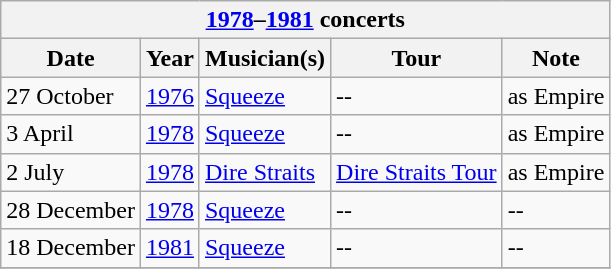<table class="wikitable collapsible collapsed">
<tr>
<th colspan=5><a href='#'>1978</a>–<a href='#'>1981</a> concerts</th>
</tr>
<tr>
<th>Date</th>
<th>Year</th>
<th>Musician(s)</th>
<th>Tour</th>
<th>Note</th>
</tr>
<tr>
<td>27 October</td>
<td><a href='#'>1976</a></td>
<td><a href='#'>Squeeze</a></td>
<td>--</td>
<td>as Empire</td>
</tr>
<tr>
<td>3 April</td>
<td><a href='#'>1978</a></td>
<td><a href='#'>Squeeze</a></td>
<td>--</td>
<td>as Empire</td>
</tr>
<tr>
<td>2 July</td>
<td><a href='#'>1978</a></td>
<td><a href='#'>Dire Straits</a></td>
<td><a href='#'>Dire Straits Tour</a></td>
<td>as Empire</td>
</tr>
<tr>
<td>28 December</td>
<td><a href='#'>1978</a></td>
<td><a href='#'>Squeeze</a></td>
<td>--</td>
<td>--</td>
</tr>
<tr>
<td>18 December</td>
<td><a href='#'>1981</a></td>
<td><a href='#'>Squeeze</a></td>
<td>--</td>
<td>--</td>
</tr>
<tr>
</tr>
</table>
